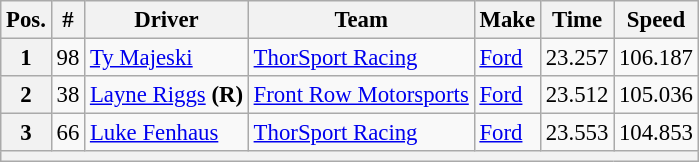<table class="wikitable" style="font-size:95%">
<tr>
<th>Pos.</th>
<th>#</th>
<th>Driver</th>
<th>Team</th>
<th>Make</th>
<th>Time</th>
<th>Speed</th>
</tr>
<tr>
<th>1</th>
<td>98</td>
<td><a href='#'>Ty Majeski</a></td>
<td><a href='#'>ThorSport Racing</a></td>
<td><a href='#'>Ford</a></td>
<td>23.257</td>
<td>106.187</td>
</tr>
<tr>
<th>2</th>
<td>38</td>
<td><a href='#'>Layne Riggs</a> <strong>(R)</strong></td>
<td><a href='#'>Front Row Motorsports</a></td>
<td><a href='#'>Ford</a></td>
<td>23.512</td>
<td>105.036</td>
</tr>
<tr>
<th>3</th>
<td>66</td>
<td><a href='#'>Luke Fenhaus</a></td>
<td><a href='#'>ThorSport Racing</a></td>
<td><a href='#'>Ford</a></td>
<td>23.553</td>
<td>104.853</td>
</tr>
<tr>
<th colspan="7"></th>
</tr>
</table>
